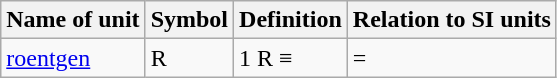<table class="wikitable">
<tr>
<th>Name of unit</th>
<th>Symbol</th>
<th>Definition</th>
<th>Relation to SI units</th>
</tr>
<tr>
<td><a href='#'>roentgen</a></td>
<td>R</td>
<td>1 R ≡ </td>
<td>= </td>
</tr>
</table>
